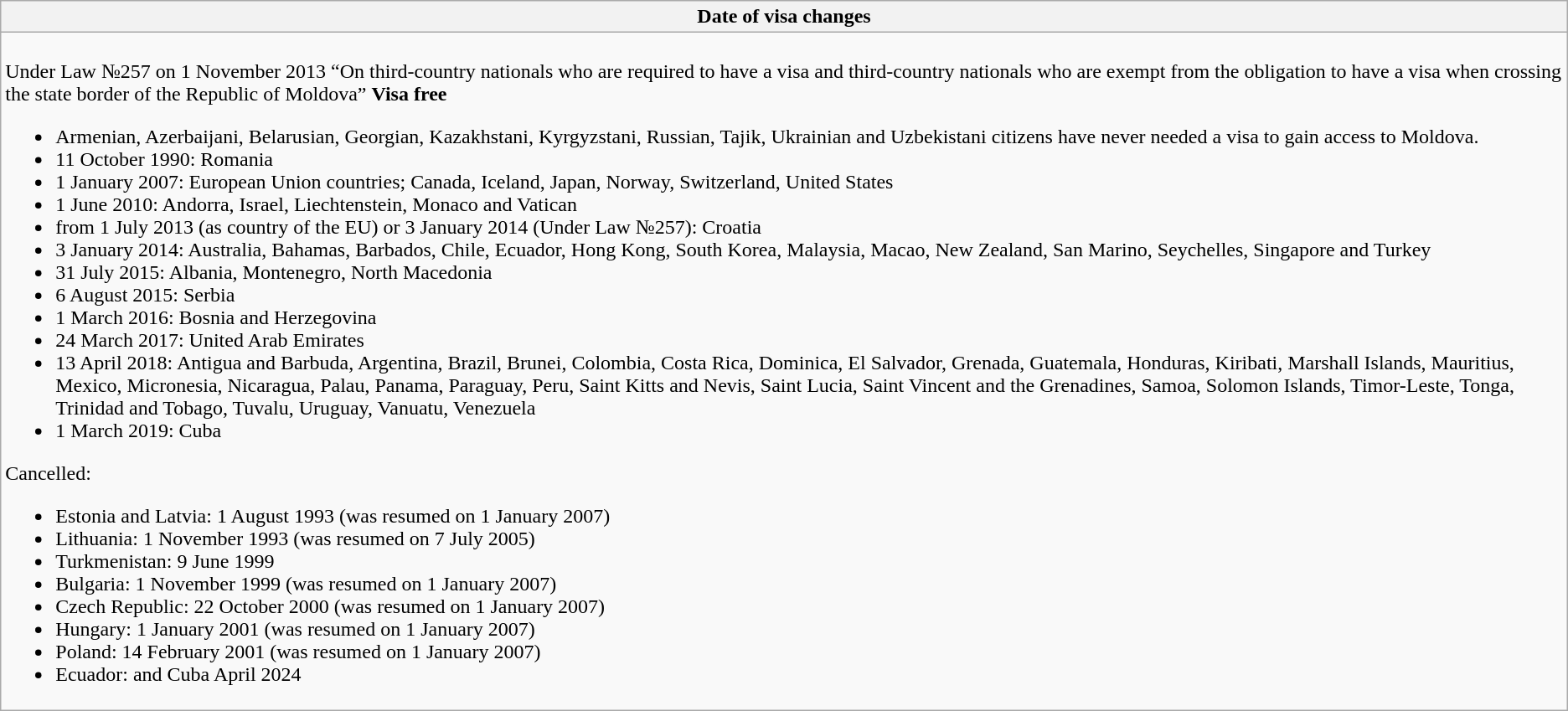<table class="wikitable collapsible collapsed">
<tr>
<th style="width:100%;";">Date of visa changes</th>
</tr>
<tr>
<td><br>Under Law №257 on 1 November 2013  “On third-country nationals who are required to have a visa and third-country nationals who are exempt from the obligation to have a visa when crossing the state border of the Republic of Moldova”
<strong>Visa free</strong><ul><li>Armenian, Azerbaijani, Belarusian, Georgian, Kazakhstani, Kyrgyzstani, Russian, Tajik, Ukrainian and Uzbekistani citizens have never needed a visa to gain access to Moldova.</li><li>11 October 1990: Romania</li><li>1 January 2007: European Union countries; Canada, Iceland, Japan, Norway, Switzerland, United States</li><li>1 June 2010: Andorra, Israel, Liechtenstein, Monaco and Vatican</li><li>from 1 July 2013 (as country of the EU) or 3 January 2014 (Under Law №257): Croatia</li><li>3 January 2014: Australia, Bahamas, Barbados, Chile, Ecuador, Hong Kong, South Korea, Malaysia, Macao, New Zealand, San Marino, Seychelles, Singapore and Turkey</li><li>31 July 2015: Albania, Montenegro, North Macedonia</li><li>6 August 2015: Serbia</li><li>1 March 2016: Bosnia and Herzegovina</li><li>24 March 2017: United Arab Emirates</li><li>13 April 2018: Antigua and Barbuda, Argentina, Brazil, Brunei, Colombia, Costa Rica, Dominica, El Salvador, Grenada, Guatemala, Honduras, Kiribati, Marshall Islands, Mauritius, Mexico, Micronesia, Nicaragua, Palau, Panama, Paraguay, Peru, Saint Kitts and Nevis, Saint Lucia, Saint Vincent and the Grenadines, Samoa, Solomon Islands, Timor-Leste, Tonga, Trinidad and Tobago, Tuvalu, Uruguay, Vanuatu, Venezuela</li><li>1 March 2019: Cuba</li></ul>Cancelled:<ul><li>Estonia and Latvia: 1 August 1993 (was resumed on 1 January 2007)</li><li>Lithuania: 1 November 1993 (was resumed on 7 July 2005)</li><li>Turkmenistan: 9 June 1999</li><li>Bulgaria: 1 November 1999 (was resumed on 1 January 2007)</li><li>Czech Republic: 22 October 2000 (was resumed on 1 January 2007)</li><li>Hungary: 1 January 2001 (was resumed on 1 January 2007)</li><li>Poland: 14 February 2001 (was resumed on 1 January 2007)</li><li>Ecuador: and Cuba April 2024</li></ul></td>
</tr>
</table>
